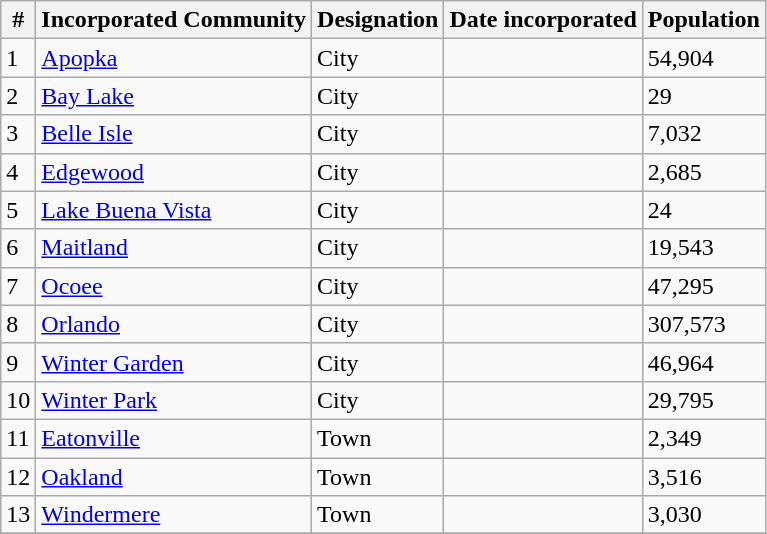<table class="wikitable sortable">
<tr>
<th>#</th>
<th>Incorporated Community</th>
<th>Designation</th>
<th>Date incorporated</th>
<th>Population</th>
</tr>
<tr>
<td>1</td>
<td><a href='#'>Apopka</a></td>
<td>City</td>
<td></td>
<td>54,904</td>
</tr>
<tr>
<td>2</td>
<td><a href='#'>Bay Lake</a></td>
<td>City</td>
<td></td>
<td>29</td>
</tr>
<tr>
<td>3</td>
<td><a href='#'>Belle Isle</a></td>
<td>City</td>
<td></td>
<td>7,032</td>
</tr>
<tr>
<td>4</td>
<td><a href='#'>Edgewood</a></td>
<td>City</td>
<td></td>
<td>2,685</td>
</tr>
<tr>
<td>5</td>
<td><a href='#'>Lake Buena Vista</a></td>
<td>City</td>
<td></td>
<td>24</td>
</tr>
<tr>
<td>6</td>
<td><a href='#'>Maitland</a></td>
<td>City</td>
<td></td>
<td>19,543</td>
</tr>
<tr>
<td>7</td>
<td><a href='#'>Ocoee</a></td>
<td>City</td>
<td></td>
<td>47,295</td>
</tr>
<tr>
<td>8</td>
<td><a href='#'>Orlando</a></td>
<td>City</td>
<td></td>
<td>307,573</td>
</tr>
<tr>
<td>9</td>
<td><a href='#'>Winter Garden</a></td>
<td>City</td>
<td></td>
<td>46,964</td>
</tr>
<tr>
<td>10</td>
<td><a href='#'>Winter Park</a></td>
<td>City</td>
<td></td>
<td>29,795</td>
</tr>
<tr>
<td>11</td>
<td><a href='#'>Eatonville</a></td>
<td>Town</td>
<td></td>
<td>2,349</td>
</tr>
<tr>
<td>12</td>
<td><a href='#'>Oakland</a></td>
<td>Town</td>
<td></td>
<td>3,516</td>
</tr>
<tr>
<td>13</td>
<td><a href='#'>Windermere</a></td>
<td>Town</td>
<td></td>
<td>3,030</td>
</tr>
<tr>
</tr>
</table>
